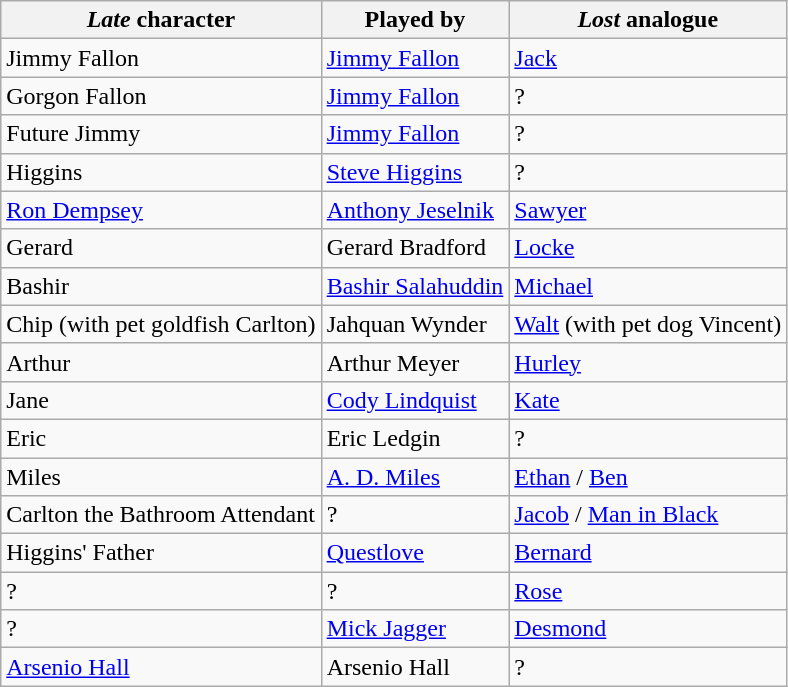<table class="wikitable">
<tr>
<th><em>Late</em> character</th>
<th>Played by</th>
<th><em>Lost</em> analogue</th>
</tr>
<tr>
<td>Jimmy Fallon</td>
<td><a href='#'>Jimmy Fallon</a></td>
<td><a href='#'>Jack</a></td>
</tr>
<tr>
<td>Gorgon Fallon</td>
<td><a href='#'>Jimmy Fallon</a></td>
<td>?</td>
</tr>
<tr>
<td>Future Jimmy</td>
<td><a href='#'>Jimmy Fallon</a></td>
<td>?</td>
</tr>
<tr>
<td>Higgins</td>
<td><a href='#'>Steve Higgins</a></td>
<td>?</td>
</tr>
<tr>
<td><a href='#'>Ron Dempsey</a></td>
<td><a href='#'>Anthony Jeselnik</a></td>
<td><a href='#'>Sawyer</a></td>
</tr>
<tr>
<td>Gerard</td>
<td>Gerard Bradford</td>
<td><a href='#'>Locke</a></td>
</tr>
<tr>
<td>Bashir</td>
<td><a href='#'>Bashir Salahuddin</a></td>
<td><a href='#'>Michael</a></td>
</tr>
<tr>
<td>Chip (with pet goldfish Carlton)</td>
<td>Jahquan Wynder</td>
<td><a href='#'>Walt</a> (with pet dog Vincent)</td>
</tr>
<tr>
<td>Arthur</td>
<td>Arthur Meyer</td>
<td><a href='#'>Hurley</a></td>
</tr>
<tr>
<td>Jane</td>
<td><a href='#'>Cody Lindquist</a></td>
<td><a href='#'>Kate</a></td>
</tr>
<tr>
<td>Eric</td>
<td>Eric Ledgin</td>
<td>?</td>
</tr>
<tr>
<td>Miles</td>
<td><a href='#'>A. D. Miles</a></td>
<td><a href='#'>Ethan</a> / <a href='#'>Ben</a></td>
</tr>
<tr>
<td>Carlton the Bathroom Attendant</td>
<td>?</td>
<td><a href='#'>Jacob</a> / <a href='#'>Man in Black</a></td>
</tr>
<tr>
<td>Higgins' Father</td>
<td><a href='#'>Questlove</a></td>
<td><a href='#'>Bernard</a></td>
</tr>
<tr>
<td>?</td>
<td>?</td>
<td><a href='#'>Rose</a></td>
</tr>
<tr>
<td>?</td>
<td><a href='#'>Mick Jagger</a></td>
<td><a href='#'>Desmond</a></td>
</tr>
<tr>
<td><a href='#'>Arsenio Hall</a></td>
<td>Arsenio Hall</td>
<td>?</td>
</tr>
</table>
